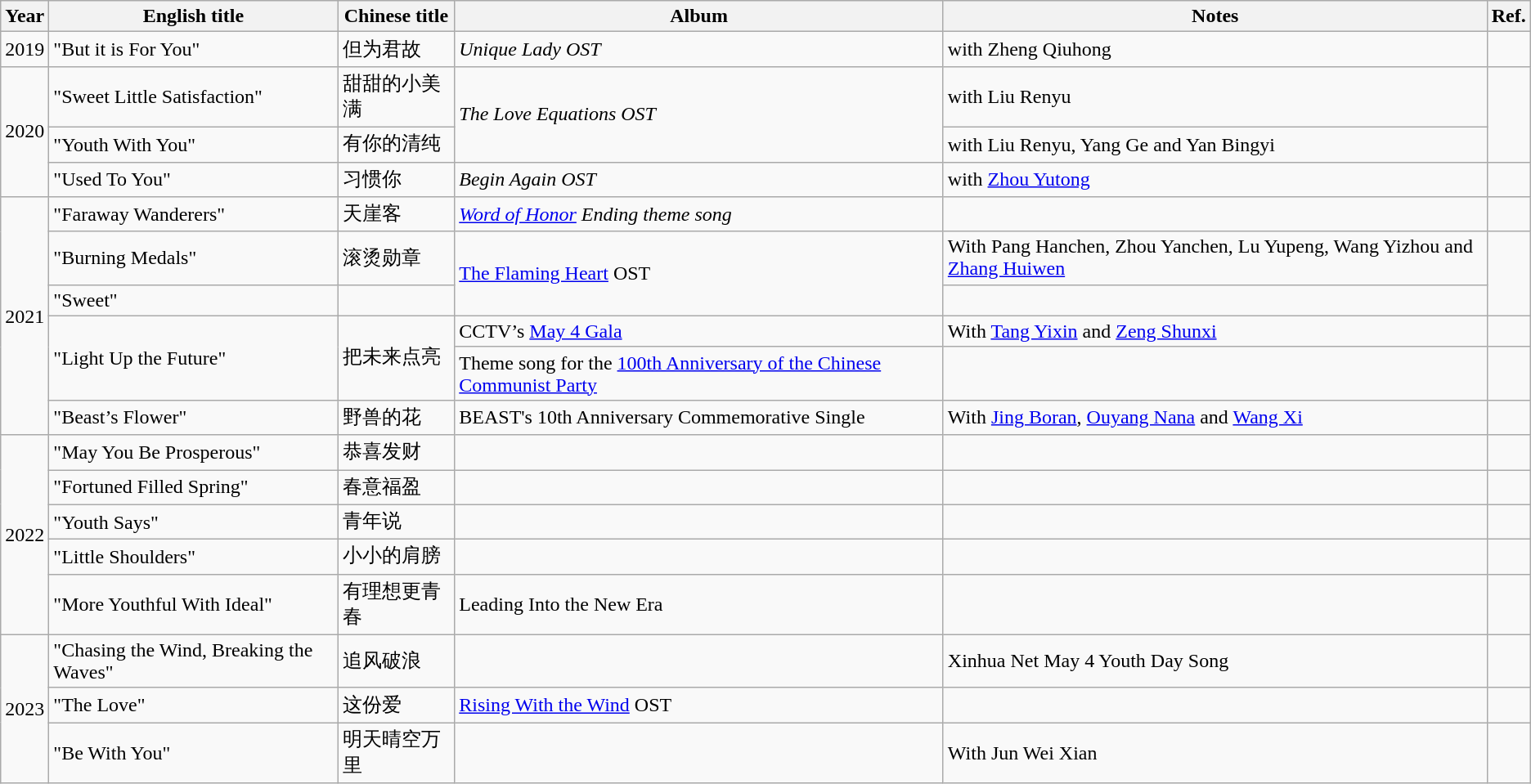<table class="wikitable sortable">
<tr>
<th>Year</th>
<th>English title</th>
<th>Chinese title</th>
<th>Album</th>
<th class="unsortable">Notes</th>
<th>Ref.</th>
</tr>
<tr>
<td>2019</td>
<td>"But it is For You"</td>
<td>但为君故</td>
<td><em>Unique Lady OST</em></td>
<td>with Zheng Qiuhong</td>
<td></td>
</tr>
<tr>
<td rowspan="3">2020</td>
<td>"Sweet Little Satisfaction"</td>
<td>甜甜的小美满</td>
<td rowspan="2"><em>The Love Equations OST</em></td>
<td>with Liu Renyu</td>
<td rowspan="2"></td>
</tr>
<tr>
<td>"Youth With You"</td>
<td>有你的清纯</td>
<td>with Liu Renyu, Yang Ge and Yan Bingyi</td>
</tr>
<tr>
<td>"Used To You"</td>
<td>习惯你</td>
<td><em>Begin Again OST</em></td>
<td>with <a href='#'>Zhou Yutong</a></td>
<td></td>
</tr>
<tr>
<td rowspan="6">2021</td>
<td>"Faraway Wanderers"</td>
<td>天崖客</td>
<td><em><a href='#'>Word of Honor</a> Ending theme song</td>
<td></td>
<td></td>
</tr>
<tr>
<td>"Burning Medals"</td>
<td>滚烫勋章</td>
<td rowspan="2"></em><a href='#'>The Flaming Heart</a> OST<em></td>
<td>With Pang Hanchen, Zhou Yanchen, Lu Yupeng, Wang Yizhou and <a href='#'>Zhang Huiwen</a></td>
<td rowspan="2"></td>
</tr>
<tr>
<td>"Sweet"</td>
<td></td>
<td></td>
</tr>
<tr>
<td rowspan="2">"Light Up the Future"</td>
<td rowspan="2">把未来点亮</td>
<td></em>CCTV’s <a href='#'>May 4 Gala</a><em></td>
<td>With <a href='#'>Tang Yixin</a> and <a href='#'>Zeng Shunxi</a></td>
<td></td>
</tr>
<tr>
<td></em>Theme song for the <a href='#'>100th Anniversary of the Chinese Communist Party</a><em></td>
<td></td>
<td></td>
</tr>
<tr>
<td>"Beast’s Flower"</td>
<td>野兽的花</td>
<td></em>BEAST's 10th Anniversary Commemorative Single<em></td>
<td>With <a href='#'>Jing Boran</a>, <a href='#'>Ouyang Nana</a> and <a href='#'>Wang Xi</a></td>
<td></td>
</tr>
<tr>
<td rowspan="5">2022</td>
<td>"May You Be Prosperous"</td>
<td>恭喜发财</td>
<td></td>
<td></td>
<td></td>
</tr>
<tr>
<td>"Fortuned Filled Spring"</td>
<td>春意福盈</td>
<td></td>
<td></td>
<td></td>
</tr>
<tr>
<td>"Youth Says"</td>
<td>青年说</td>
<td></td>
<td></td>
<td></td>
</tr>
<tr>
<td>"Little Shoulders"</td>
<td>小小的肩膀</td>
<td></td>
<td></td>
<td></td>
</tr>
<tr>
<td>"More Youthful With Ideal"</td>
<td>有理想更青春</td>
<td>Leading Into the New Era</td>
<td></td>
<td></td>
</tr>
<tr>
<td rowspan="3">2023</td>
<td>"Chasing the Wind, Breaking the Waves"</td>
<td>追风破浪</td>
<td></td>
<td>Xinhua Net May 4 Youth Day Song</td>
<td></td>
</tr>
<tr>
<td>"The Love"</td>
<td>这份爱</td>
<td></em><a href='#'>Rising With the Wind</a> OST<em></td>
<td></td>
<td></td>
</tr>
<tr>
<td>"Be With You"</td>
<td>明天晴空万里</td>
<td></td>
<td>With Jun Wei Xian</td>
<td></td>
</tr>
</table>
